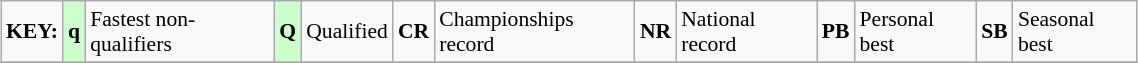<table class="wikitable" style="margin:0.5em auto; font-size:90%;position:relative;" width=60%>
<tr>
<td><strong>KEY:</strong></td>
<td bgcolor=ccffcc align=center><strong>q</strong></td>
<td>Fastest non-qualifiers</td>
<td bgcolor=ccffcc align=center><strong>Q</strong></td>
<td>Qualified</td>
<td align=center><strong>CR</strong></td>
<td>Championships record</td>
<td align=center><strong>NR</strong></td>
<td>National record</td>
<td align=center><strong>PB</strong></td>
<td>Personal best</td>
<td align=center><strong>SB</strong></td>
<td>Seasonal best</td>
</tr>
<tr>
</tr>
</table>
